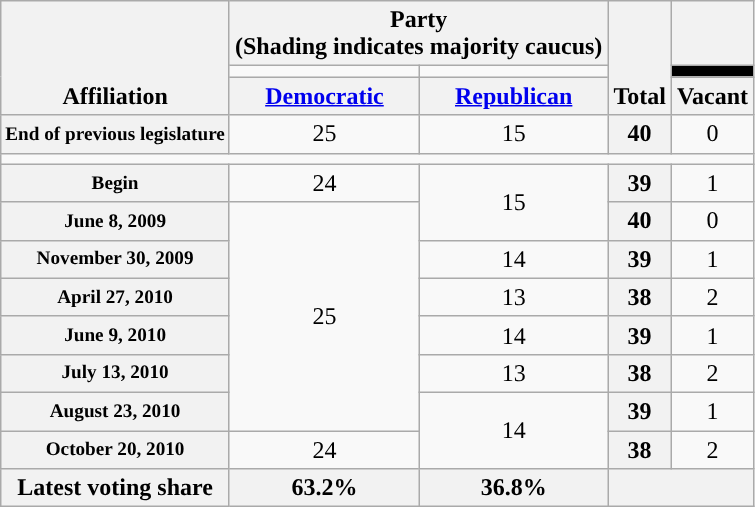<table class=wikitable style="text-align:center">
<tr style="vertical-align:bottom;">
<th rowspan=3>Affiliation</th>
<th colspan=2>Party <div>(Shading indicates majority caucus)</div></th>
<th rowspan=3>Total</th>
<th></th>
</tr>
<tr style="height:5px">
<td style="background-color:"></td>
<td style="background-color:"></td>
<td style="background-color:black"></td>
</tr>
<tr>
<th><a href='#'>Democratic</a></th>
<th><a href='#'>Republican</a></th>
<th>Vacant</th>
</tr>
<tr>
<th nowrap style="font-size:80%">End of previous legislature</th>
<td>25</td>
<td>15</td>
<th>40</th>
<td>0</td>
</tr>
<tr>
<td colspan=5></td>
</tr>
<tr>
<th nowrap style="font-size:80%">Begin</th>
<td>24</td>
<td rowspan=2>15</td>
<th>39</th>
<td>1</td>
</tr>
<tr>
<th nowrap style="font-size:80%">June 8, 2009</th>
<td rowspan=6 >25</td>
<th>40</th>
<td>0</td>
</tr>
<tr>
<th nowrap style="font-size:80%">November 30, 2009</th>
<td>14</td>
<th>39</th>
<td>1</td>
</tr>
<tr>
<th nowrap style="font-size:80%">April 27, 2010</th>
<td>13</td>
<th>38</th>
<td>2</td>
</tr>
<tr>
<th nowrap style="font-size:80%">June 9, 2010</th>
<td>14</td>
<th>39</th>
<td>1</td>
</tr>
<tr>
<th nowrap style="font-size:80%">July 13, 2010</th>
<td>13</td>
<th>38</th>
<td>2</td>
</tr>
<tr>
<th nowrap style="font-size:80%">August 23, 2010</th>
<td rowspan=2>14</td>
<th>39</th>
<td>1</td>
</tr>
<tr>
<th nowrap style="font-size:80%">October 20, 2010</th>
<td>24</td>
<th>38</th>
<td>2</td>
</tr>
<tr>
<th>Latest voting share</th>
<th>63.2% </th>
<th>36.8% </th>
<th colspan=2></th>
</tr>
</table>
